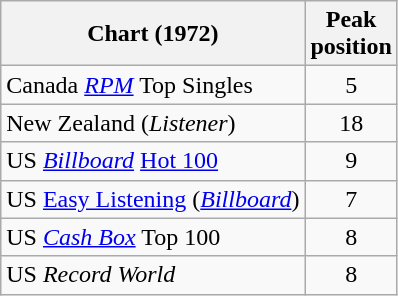<table class="wikitable sortable">
<tr>
<th align="center">Chart (1972)</th>
<th align="center">Peak<br>position</th>
</tr>
<tr>
<td>Canada <em><a href='#'>RPM</a></em> Top Singles</td>
<td style="text-align:center;">5</td>
</tr>
<tr>
<td align="left">New Zealand (<em>Listener</em>)</td>
<td align="center">18</td>
</tr>
<tr>
<td align="left">US <em><a href='#'>Billboard</a></em> <a href='#'>Hot 100</a></td>
<td align="center">9</td>
</tr>
<tr>
<td>US <a href='#'>Easy Listening</a> (<em><a href='#'>Billboard</a></em>)</td>
<td align="center">7</td>
</tr>
<tr>
<td align="left">US <a href='#'><em>Cash Box</em></a> Top 100 </td>
<td align="center">8</td>
</tr>
<tr>
<td align="left">US <em>Record World</em> </td>
<td align="center">8</td>
</tr>
</table>
